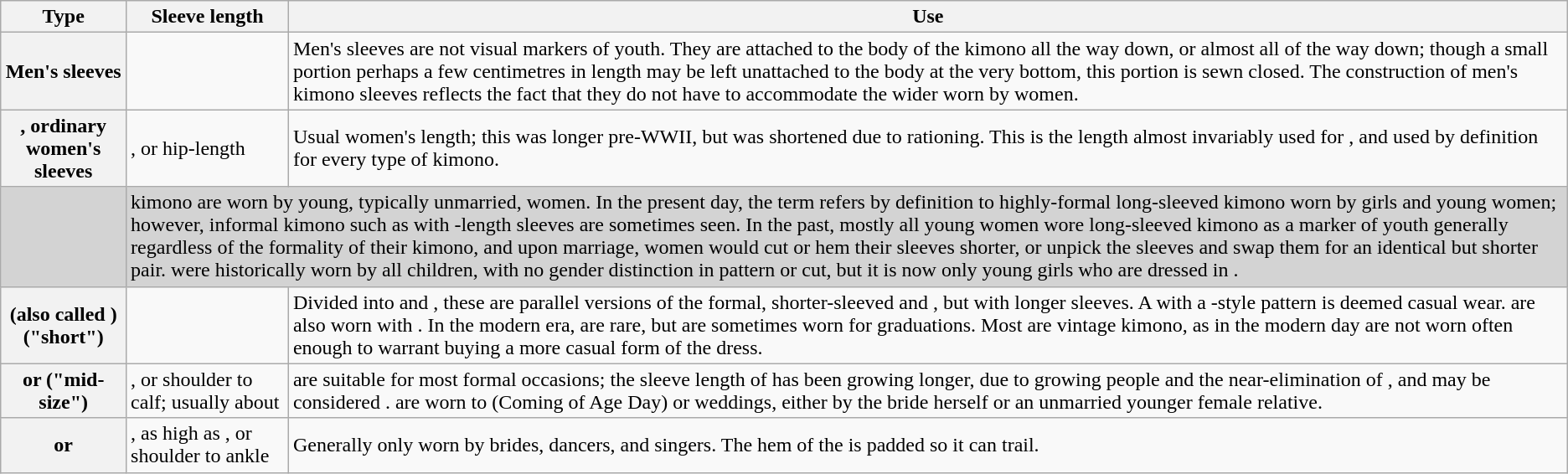<table class="wikitable">
<tr>
<th>Type</th>
<th>Sleeve length</th>
<th>Use</th>
</tr>
<tr>
<th>Men's sleeves</th>
<td></td>
<td>Men's sleeves are not visual markers of youth. They are attached to the body of the kimono all the way down, or almost all of the way down; though a small portion perhaps a few centimetres in length may be left unattached to the body at the very bottom, this portion is sewn closed. The construction of men's kimono sleeves reflects the fact that they do not have to accommodate the wider  worn by women.</td>
</tr>
<tr>
<th>, ordinary women's sleeves</th>
<td>, or hip-length</td>
<td>Usual women's length; this was longer pre-WWII, but was shortened due to rationing. This is the length almost invariably used for , and used by definition for every type of  kimono.</td>
</tr>
<tr>
<th style="background: #D3D3D3"> </th>
<td colspan="2" style="background: #D3D3D3"> kimono are worn by young, typically unmarried, women. In the present day, the term  refers by definition to highly-formal long-sleeved kimono worn by girls and young women; however, informal kimono such as  with -length sleeves are sometimes seen. In the past, mostly all young women wore long-sleeved kimono as a marker of youth generally regardless of the formality of their kimono, and upon marriage, women would cut or hem their sleeves shorter, or unpick the sleeves and swap them for an identical but shorter pair.  were historically worn by all children, with no gender distinction in pattern or cut, but it is now only young girls who are dressed in .</td>
</tr>
<tr>
<th> (also called ) ("short")</th>
<td></td>
<td>Divided into  and , these are parallel versions of the formal, shorter-sleeved  and , but with longer sleeves. A  with a -style pattern is deemed casual wear.  are also worn with . In the modern era,  are rare, but are sometimes worn for graduations. Most  are vintage kimono, as in the modern day  are not worn often enough to warrant buying a more casual form of the dress.</td>
</tr>
<tr>
<th> or  ("mid-size")</th>
<td>, or shoulder to calf; usually about </td>
<td> are suitable for most formal occasions; the sleeve length of  has been growing longer, due to growing people and the near-elimination of , and may be considered .  are worn to  (Coming of Age Day) or weddings, either by the bride herself or an unmarried younger female relative.</td>
</tr>
<tr>
<th> or </th>
<td>, as high as , or shoulder to ankle</td>
<td>Generally only worn by brides, dancers, and singers. The hem of the  is padded so it can trail.</td>
</tr>
</table>
